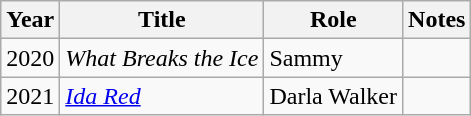<table class="wikitable sortable">
<tr>
<th>Year</th>
<th>Title</th>
<th>Role</th>
<th class="unsortable">Notes</th>
</tr>
<tr>
<td>2020</td>
<td><em>What Breaks the Ice</em></td>
<td>Sammy</td>
<td></td>
</tr>
<tr>
<td>2021</td>
<td><a href='#'><em>Ida Red</em></a></td>
<td>Darla Walker</td>
<td></td>
</tr>
</table>
